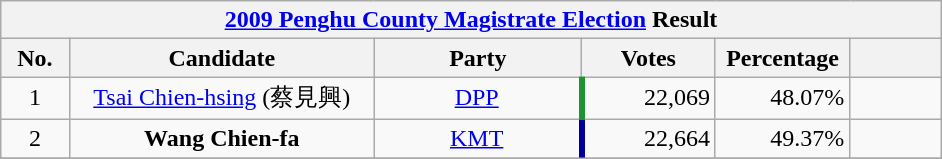<table class="wikitable" style="margin:1em auto; text-align:center">
<tr>
<th colspan="7" width=620px><a href='#'>2009 Penghu County Magistrate Election</a> Result</th>
</tr>
<tr>
<th width=35>No.</th>
<th width=180>Candidate</th>
<th width=120>Party</th>
<th width=75>Votes</th>
<th width=75>Percentage</th>
<th width=49></th>
</tr>
<tr>
<td>1</td>
<td><a href='#'>Tsai Chien-hsing</a> (蔡見興)</td>
<td><a href='#'>DPP</a></td>
<td style="border-left:4px solid #1B9431;" align="right">22,069</td>
<td align="right">48.07%</td>
<td align="center"></td>
</tr>
<tr>
<td>2</td>
<td><strong>Wang Chien-fa</strong></td>
<td><a href='#'>KMT</a></td>
<td style="border-left:4px solid #000099;" align="right">22,664</td>
<td align="right">49.37%</td>
<td align="center"></td>
</tr>
<tr bgcolor=EEEEEE>
</tr>
</table>
